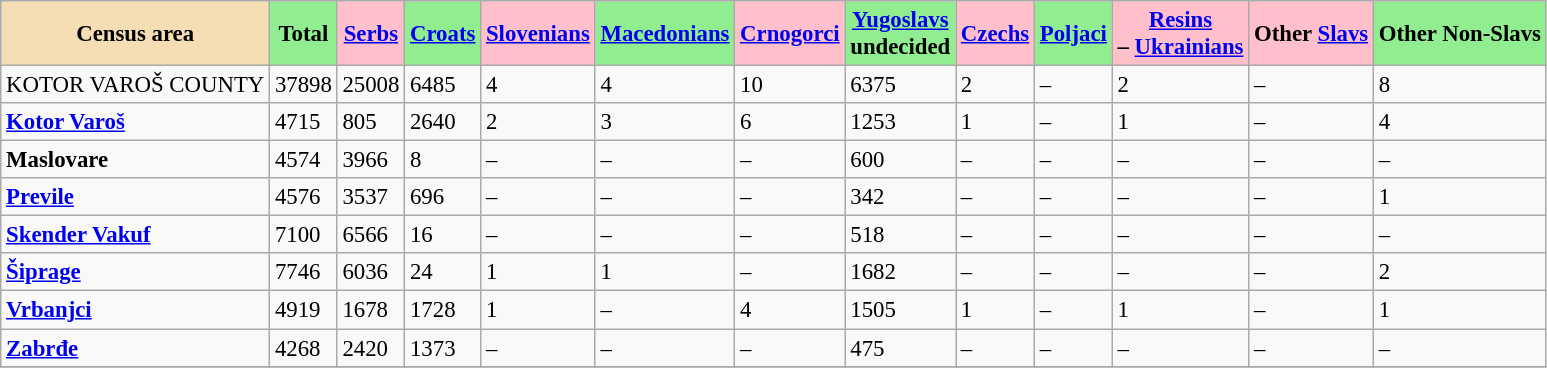<table class="wikitable" style="font-size: 95%;">
<tr>
<th style="background:wheat;">Census area</th>
<th style="background:lightgreen">Total</th>
<th style="background:pink"><a href='#'>Serbs</a></th>
<th style="background:lightgreen"><a href='#'>Croats</a></th>
<th style="background:pink"><a href='#'>Slovenians</a></th>
<th style="background:lightgreen"><a href='#'>Macedonians</a></th>
<th style="background:pink"><a href='#'>Crnogorci</a></th>
<th style="background:lightgreen"><a href='#'>Yugoslavs</a> <br>undecided</th>
<th style="background:pink"><a href='#'>Czechs</a></th>
<th style="background:lightgreen"><a href='#'>Poljaci</a></th>
<th style="background:pink"><a href='#'>Resins</a><br> – <a href='#'>Ukrainians</a></th>
<th style="background:pink">Other <a href='#'>Slavs</a></th>
<th style="background:lightgreen">Other Non-Slavs</th>
</tr>
<tr>
<td>KOTOR VAROŠ COUNTY</td>
<td>37898</td>
<td>25008</td>
<td>6485</td>
<td>4</td>
<td>4</td>
<td>10</td>
<td>6375</td>
<td>2</td>
<td>–</td>
<td>2</td>
<td>–</td>
<td>8</td>
</tr>
<tr>
<td><strong><a href='#'>Kotor Varoš</a></strong></td>
<td>4715</td>
<td>805</td>
<td>2640</td>
<td>2</td>
<td>3</td>
<td>6</td>
<td>1253</td>
<td>1</td>
<td>–</td>
<td>1</td>
<td>–</td>
<td>4</td>
</tr>
<tr>
<td><strong>Maslovare</strong></td>
<td>4574</td>
<td>3966</td>
<td>8</td>
<td>–</td>
<td>–</td>
<td>–</td>
<td>600</td>
<td>–</td>
<td>–</td>
<td>–</td>
<td>–</td>
<td>–</td>
</tr>
<tr>
<td><strong><a href='#'>Previle</a></strong></td>
<td>4576</td>
<td>3537</td>
<td>696</td>
<td>–</td>
<td>–</td>
<td>–</td>
<td>342</td>
<td>–</td>
<td>–</td>
<td>–</td>
<td>–</td>
<td>1</td>
</tr>
<tr>
<td><strong><a href='#'>Skender Vakuf</a></strong></td>
<td>7100</td>
<td>6566</td>
<td>16</td>
<td>–</td>
<td>–</td>
<td>–</td>
<td>518</td>
<td>–</td>
<td>–</td>
<td>–</td>
<td>–</td>
<td>–</td>
</tr>
<tr>
<td><strong><a href='#'>Šiprage</a></strong></td>
<td>7746</td>
<td>6036</td>
<td>24</td>
<td>1</td>
<td>1</td>
<td>–</td>
<td>1682</td>
<td>–</td>
<td>–</td>
<td>–</td>
<td>–</td>
<td>2</td>
</tr>
<tr>
<td><strong><a href='#'>Vrbanjci</a></strong></td>
<td>4919</td>
<td>1678</td>
<td>1728</td>
<td>1</td>
<td>–</td>
<td>4</td>
<td>1505</td>
<td>1</td>
<td>–</td>
<td>1</td>
<td>–</td>
<td>1</td>
</tr>
<tr>
<td><strong><a href='#'>Zabrđe</a></strong></td>
<td>4268</td>
<td>2420</td>
<td>1373</td>
<td>–</td>
<td>–</td>
<td>–</td>
<td>475</td>
<td>–</td>
<td>–</td>
<td>–</td>
<td>–</td>
<td>–</td>
</tr>
<tr>
</tr>
</table>
